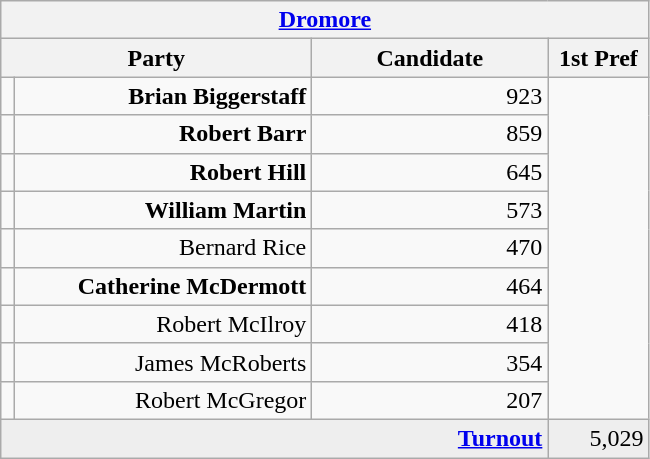<table class="wikitable">
<tr>
<th colspan="4" align="center"><a href='#'>Dromore</a></th>
</tr>
<tr>
<th colspan="2" align="center" width=200>Party</th>
<th width=150>Candidate</th>
<th width=60>1st Pref</th>
</tr>
<tr>
<td></td>
<td align="right"><strong>Brian Biggerstaff</strong></td>
<td align="right">923</td>
</tr>
<tr>
<td></td>
<td align="right"><strong>Robert Barr</strong></td>
<td align="right">859</td>
</tr>
<tr>
<td></td>
<td align="right"><strong>Robert Hill</strong></td>
<td align="right">645</td>
</tr>
<tr>
<td></td>
<td align="right"><strong>William Martin</strong></td>
<td align="right">573</td>
</tr>
<tr>
<td></td>
<td align="right">Bernard Rice</td>
<td align="right">470</td>
</tr>
<tr>
<td></td>
<td align="right"><strong>Catherine McDermott</strong></td>
<td align="right">464</td>
</tr>
<tr>
<td></td>
<td align="right">Robert McIlroy</td>
<td align="right">418</td>
</tr>
<tr>
<td></td>
<td align="right">James McRoberts</td>
<td align="right">354</td>
</tr>
<tr>
<td></td>
<td align="right">Robert McGregor</td>
<td align="right">207</td>
</tr>
<tr bgcolor="EEEEEE">
<td colspan=3 align="right"><strong><a href='#'>Turnout</a></strong></td>
<td align="right">5,029</td>
</tr>
</table>
